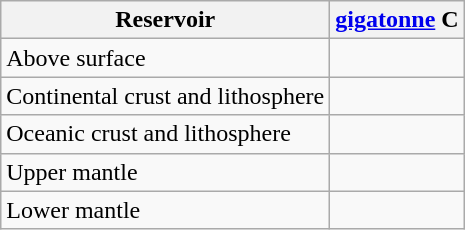<table class="wikitable floatright">
<tr>
<th>Reservoir</th>
<th><a href='#'>gigatonne</a> C</th>
</tr>
<tr>
<td>Above surface</td>
<td></td>
</tr>
<tr>
<td>Continental crust and lithosphere</td>
<td></td>
</tr>
<tr>
<td>Oceanic crust and lithosphere</td>
<td></td>
</tr>
<tr>
<td>Upper mantle</td>
<td></td>
</tr>
<tr>
<td>Lower mantle</td>
<td></td>
</tr>
</table>
